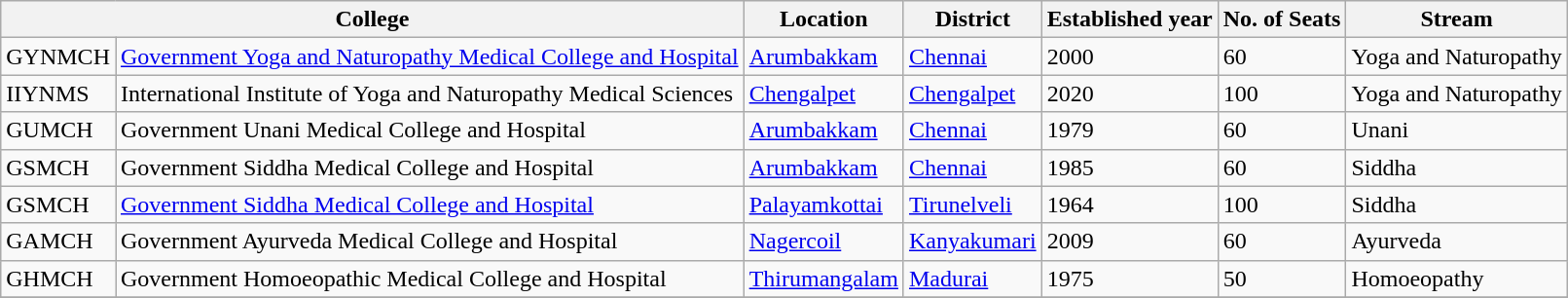<table class="wikitable sortable static-row-numbers static-row-header-hash">
<tr>
<th colspan="2">College</th>
<th>Location</th>
<th>District</th>
<th>Established year</th>
<th>No. of Seats</th>
<th>Stream</th>
</tr>
<tr>
<td>GYNMCH</td>
<td><a href='#'>Government Yoga and Naturopathy Medical College and Hospital</a></td>
<td><a href='#'>Arumbakkam</a></td>
<td><a href='#'>Chennai</a></td>
<td>2000</td>
<td>60</td>
<td>Yoga and Naturopathy</td>
</tr>
<tr>
<td>IIYNMS</td>
<td>International Institute of Yoga and Naturopathy Medical Sciences</td>
<td><a href='#'>Chengalpet</a></td>
<td><a href='#'>Chengalpet</a></td>
<td>2020</td>
<td>100</td>
<td>Yoga and Naturopathy</td>
</tr>
<tr>
<td>GUMCH</td>
<td>Government Unani Medical College and Hospital</td>
<td><a href='#'>Arumbakkam</a></td>
<td><a href='#'>Chennai</a></td>
<td>1979</td>
<td>60</td>
<td>Unani</td>
</tr>
<tr>
<td>GSMCH</td>
<td>Government Siddha Medical College and Hospital</td>
<td><a href='#'>Arumbakkam</a></td>
<td><a href='#'>Chennai</a></td>
<td>1985</td>
<td>60</td>
<td>Siddha</td>
</tr>
<tr>
<td>GSMCH</td>
<td><a href='#'>Government Siddha Medical College and Hospital</a></td>
<td><a href='#'>Palayamkottai</a></td>
<td><a href='#'>Tirunelveli</a></td>
<td>1964</td>
<td>100</td>
<td>Siddha</td>
</tr>
<tr>
<td>GAMCH</td>
<td>Government Ayurveda Medical College and Hospital</td>
<td><a href='#'>Nagercoil</a></td>
<td><a href='#'>Kanyakumari</a></td>
<td>2009</td>
<td>60</td>
<td>Ayurveda</td>
</tr>
<tr>
<td>GHMCH</td>
<td>Government Homoeopathic Medical College and Hospital</td>
<td><a href='#'>Thirumangalam</a></td>
<td><a href='#'>Madurai</a></td>
<td>1975</td>
<td>50</td>
<td>Homoeopathy</td>
</tr>
<tr>
</tr>
</table>
